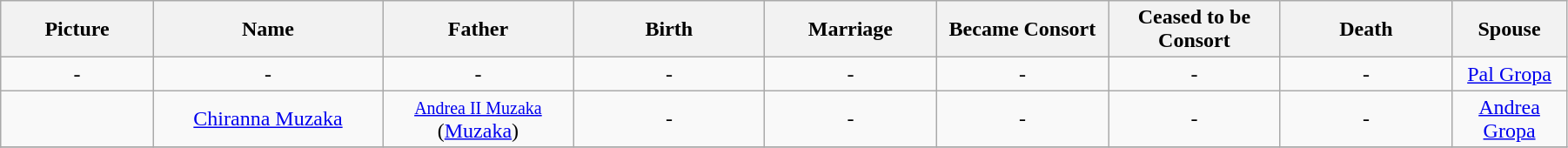<table width=95% class="wikitable">
<tr>
<th width = "8%">Picture</th>
<th width = "12%">Name</th>
<th width = "10%">Father</th>
<th width = "10%">Birth</th>
<th width = "9%">Marriage</th>
<th width = "9%">Became Consort</th>
<th width = "9%">Ceased to be Consort</th>
<th width = "9%">Death</th>
<th width = "6%">Spouse</th>
</tr>
<tr>
<td align="center">-</td>
<td align="center">-</td>
<td align="center">-</td>
<td align="center">-</td>
<td align="center">-</td>
<td align="center">-</td>
<td align="center">-</td>
<td align="center">-</td>
<td align="center"><a href='#'>Pal Gropa</a></td>
</tr>
<tr>
<td align="center"></td>
<td align="center"><a href='#'>Chiranna Muzaka</a></td>
<td align="center"><small><a href='#'>Andrea II Muzaka</a></small><br>(<a href='#'>Muzaka</a>)</td>
<td align="center">-</td>
<td align="center">-</td>
<td align="center">-</td>
<td align="center">-</td>
<td align="center">-</td>
<td align="center"><a href='#'>Andrea Gropa</a></td>
</tr>
<tr>
</tr>
</table>
